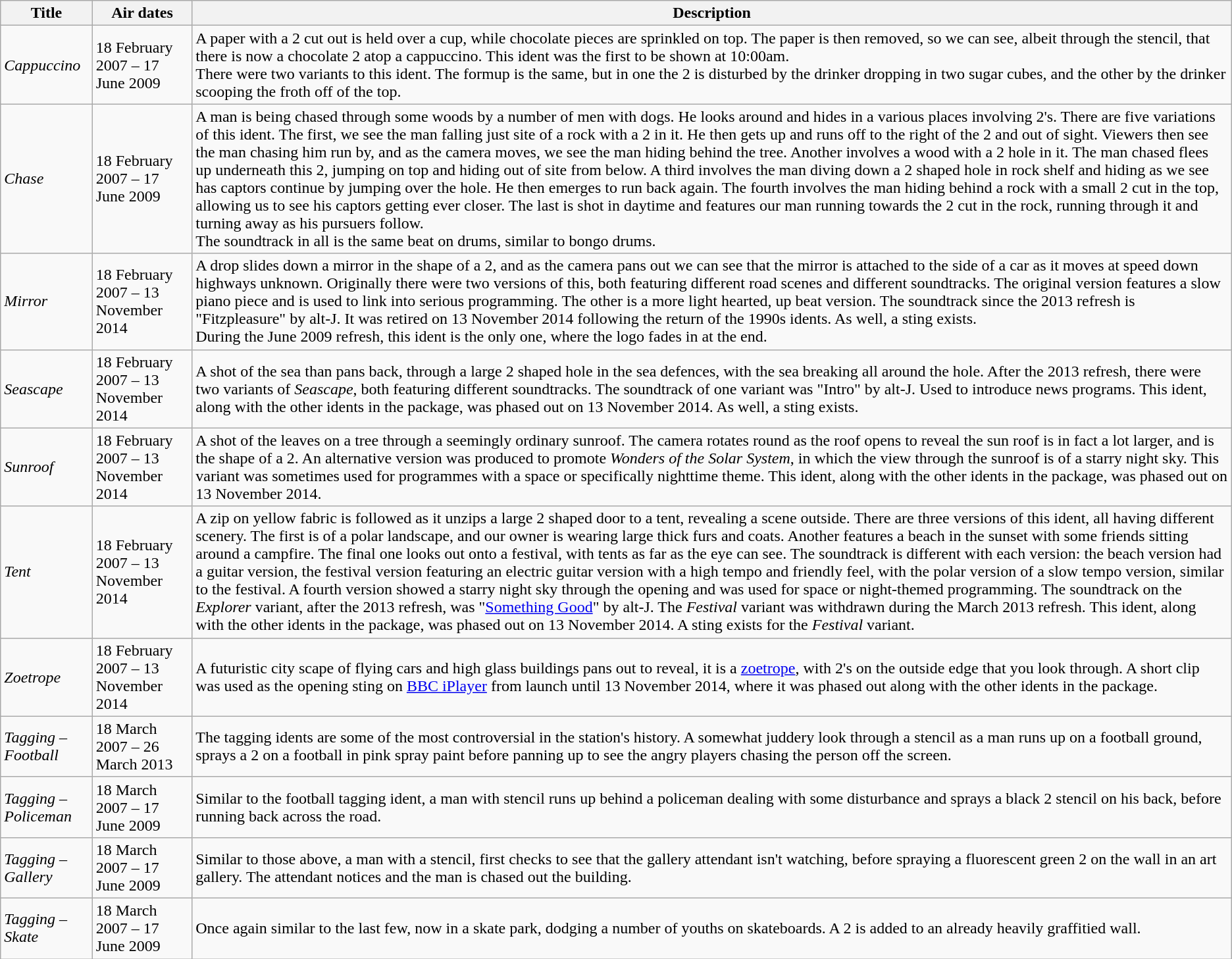<table class="wikitable">
<tr>
<th>Title</th>
<th>Air dates</th>
<th>Description</th>
</tr>
<tr>
<td><em>Cappuccino</em></td>
<td>18 February 2007 – 17 June 2009</td>
<td>A paper with a 2 cut out is held over a cup, while chocolate pieces are sprinkled on top. The paper is then removed, so we can see, albeit through the stencil, that there is now a chocolate 2 atop a cappuccino. This ident was the first to be shown at 10:00am.<br>There were two variants to this ident. The formup is the same, but in one the 2 is disturbed by the drinker dropping in two sugar cubes, and the other by the drinker scooping the froth off of the top.</td>
</tr>
<tr>
<td><em>Chase</em></td>
<td>18 February 2007 – 17 June 2009</td>
<td>A man is being chased through some woods by a number of men with dogs. He looks around and hides in a various places involving 2's. There are five variations of this ident. The first, we see the man falling just site of a rock with a 2 in it. He then gets up and runs off to the right of the 2 and out of sight. Viewers then see the man chasing him run by, and as the camera moves, we see the man hiding behind the tree. Another involves a wood with a 2 hole in it. The man chased flees up underneath this 2, jumping on top and hiding out of site from below. A third involves the man diving down a 2 shaped hole in rock shelf and hiding as we see has captors continue by jumping over the hole. He then emerges to run back again. The fourth involves the man hiding behind a rock with a small 2 cut in the top, allowing us to see his captors getting ever closer. The last is shot in daytime and features our man running towards the 2 cut in the rock, running through it and turning away as his pursuers follow.<br>The soundtrack in all is the same beat on drums, similar to bongo drums.</td>
</tr>
<tr>
<td><em>Mirror</em></td>
<td>18 February 2007 – 13 November 2014</td>
<td>A drop slides down a mirror in the shape of a 2, and as the camera pans out we can see that the mirror is attached to the side of a car as it moves at speed down highways unknown. Originally there were two versions of this, both featuring different road scenes and different soundtracks. The original version features a slow piano piece and is used to link into serious programming. The other is a more light hearted, up beat version. The soundtrack since the 2013 refresh is "Fitzpleasure" by alt-J. It was retired on 13 November 2014 following the return of the 1990s idents. As well, a sting exists.<br>During the June 2009 refresh, this ident is the only one, where the logo fades in at the end.</td>
</tr>
<tr>
<td><em>Seascape</em></td>
<td>18 February 2007 – 13 November 2014</td>
<td>A shot of the sea than pans back, through a large 2 shaped hole in the sea defences, with the sea breaking all around the hole. After the 2013 refresh, there were two variants of <em>Seascape</em>, both featuring different soundtracks.  The soundtrack of one variant was "Intro" by alt-J. Used to introduce news programs. This ident, along with the other idents in the package, was phased out on 13 November 2014. As well, a sting exists.</td>
</tr>
<tr>
<td><em>Sunroof</em></td>
<td>18 February 2007 – 13 November 2014</td>
<td>A shot of the leaves on a tree through a seemingly ordinary sunroof. The camera rotates round as the roof opens to reveal the sun roof is in fact a lot larger, and is the shape of a 2. An alternative version was produced to promote <em>Wonders of the Solar System</em>, in which the view through the sunroof is of a starry night sky. This variant was sometimes used for programmes with a space or specifically nighttime theme.  This ident, along with the other idents in the package, was phased out on 13 November 2014.</td>
</tr>
<tr>
<td><em>Tent</em></td>
<td>18 February 2007 – 13 November 2014</td>
<td>A zip on yellow fabric is followed as it unzips a large 2 shaped door to a tent, revealing a scene outside. There are three versions of this ident, all having different scenery. The first is of a polar landscape, and our owner is wearing large thick furs and coats. Another features a beach in the sunset with some friends sitting around a campfire. The final one looks out onto a festival, with tents as far as the eye can see. The soundtrack is different with each version: the beach version had a guitar version, the festival version featuring an electric guitar version with a high tempo and friendly feel, with the polar version of a slow tempo version, similar to the festival. A fourth version showed a starry night sky through the opening and was used for space or night-themed programming. The soundtrack on the <em>Explorer</em> variant, after the 2013 refresh, was "<a href='#'>Something Good</a>" by alt-J. The <em>Festival</em> variant was withdrawn during the March 2013 refresh. This ident, along with the other idents in the package, was phased out on 13 November 2014. A sting exists for the <em>Festival</em> variant.</td>
</tr>
<tr>
<td><em>Zoetrope</em></td>
<td>18 February 2007 – 13 November 2014</td>
<td>A futuristic city scape of flying cars and high glass buildings pans out to reveal, it is a <a href='#'>zoetrope</a>, with 2's on the outside edge that you look through. A short clip was used as the opening sting on <a href='#'>BBC iPlayer</a> from launch until 13 November 2014, where it was phased out along with the other idents in the package.</td>
</tr>
<tr>
<td><em>Tagging – Football</em></td>
<td>18 March 2007 – 26 March 2013</td>
<td>The tagging idents are some of the most controversial in the station's history. A somewhat juddery look through a stencil as a man runs up on a football ground, sprays a 2 on a football in pink spray paint before panning up to see the angry players chasing the person off the screen.</td>
</tr>
<tr>
<td><em>Tagging – Policeman</em></td>
<td>18 March 2007 – 17 June 2009</td>
<td>Similar to the football tagging ident, a man with stencil runs up behind a policeman dealing with some disturbance and sprays a black 2 stencil on his back, before running back across the road.</td>
</tr>
<tr>
<td><em>Tagging – Gallery</em></td>
<td>18 March 2007 – 17 June 2009</td>
<td>Similar to those above, a man with a stencil, first checks to see that the gallery attendant isn't watching, before spraying a fluorescent green 2 on the wall in an art gallery. The attendant notices and the man is chased out the building.</td>
</tr>
<tr>
<td><em>Tagging – Skate</em></td>
<td>18 March 2007 – 17 June 2009</td>
<td>Once again similar to the last few, now in a skate park, dodging a number of youths on skateboards. A 2 is added to an already heavily graffitied wall.</td>
</tr>
</table>
